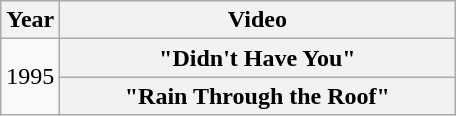<table class="wikitable plainrowheaders">
<tr>
<th>Year</th>
<th style="width:16em;">Video</th>
</tr>
<tr>
<td rowspan="2">1995</td>
<th scope="row">"Didn't Have You"</th>
</tr>
<tr>
<th scope="row">"Rain Through the Roof"</th>
</tr>
</table>
